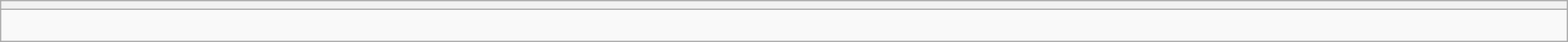<table style="width:100%" class="wikitable collapsible collapsed">
<tr>
<th></th>
</tr>
<tr>
<td><br>




</td>
</tr>
</table>
